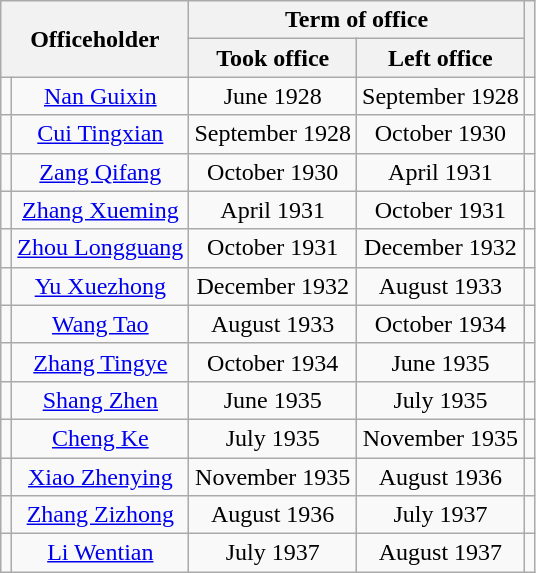<table class="wikitable" style="text-align:center">
<tr>
<th colspan="2" rowspan="2">Officeholder</th>
<th colspan="2">Term of office</th>
<th rowspan="2"></th>
</tr>
<tr>
<th>Took office</th>
<th>Left office</th>
</tr>
<tr>
<td></td>
<td><a href='#'>Nan Guixin</a><br></td>
<td>June 1928</td>
<td>September 1928</td>
<td></td>
</tr>
<tr>
<td></td>
<td><a href='#'>Cui Tingxian</a><br></td>
<td>September 1928</td>
<td>October 1930</td>
<td></td>
</tr>
<tr>
<td></td>
<td><a href='#'>Zang Qifang</a><br></td>
<td>October 1930</td>
<td>April 1931</td>
<td></td>
</tr>
<tr>
<td></td>
<td><a href='#'>Zhang Xueming</a><br></td>
<td>April 1931</td>
<td>October 1931</td>
<td></td>
</tr>
<tr>
<td></td>
<td><a href='#'>Zhou Longguang</a><br></td>
<td>October 1931</td>
<td>December 1932</td>
<td></td>
</tr>
<tr>
<td></td>
<td><a href='#'>Yu Xuezhong</a><br></td>
<td>December 1932</td>
<td>August 1933</td>
<td></td>
</tr>
<tr>
<td></td>
<td><a href='#'>Wang Tao</a><br></td>
<td>August 1933</td>
<td>October 1934</td>
<td></td>
</tr>
<tr>
<td></td>
<td><a href='#'>Zhang Tingye</a><br></td>
<td>October 1934</td>
<td>June 1935</td>
<td></td>
</tr>
<tr>
<td></td>
<td><a href='#'>Shang Zhen</a><br></td>
<td>June 1935</td>
<td>July 1935</td>
<td></td>
</tr>
<tr>
<td></td>
<td><a href='#'>Cheng Ke</a><br></td>
<td>July 1935</td>
<td>November 1935</td>
<td></td>
</tr>
<tr>
<td></td>
<td><a href='#'>Xiao Zhenying</a><br></td>
<td>November 1935</td>
<td>August 1936</td>
<td></td>
</tr>
<tr>
<td></td>
<td><a href='#'>Zhang Zizhong</a><br></td>
<td>August 1936</td>
<td>July 1937</td>
<td></td>
</tr>
<tr>
<td></td>
<td><a href='#'>Li Wentian</a><br></td>
<td>July 1937</td>
<td>August 1937</td>
<td></td>
</tr>
</table>
